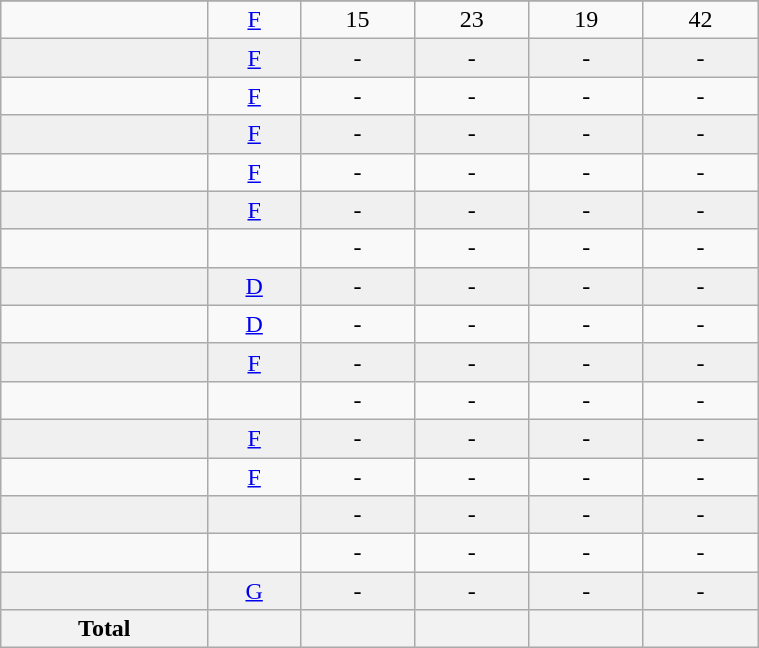<table class="wikitable sortable" width ="40%">
<tr align="center">
</tr>
<tr align="center" bgcolor="">
<td></td>
<td><a href='#'>F</a></td>
<td>15</td>
<td>23</td>
<td>19</td>
<td>42</td>
</tr>
<tr align="center" bgcolor="f0f0f0">
<td></td>
<td><a href='#'>F</a></td>
<td>-</td>
<td>-</td>
<td>-</td>
<td>-</td>
</tr>
<tr align="center" bgcolor="">
<td></td>
<td><a href='#'>F</a></td>
<td>-</td>
<td>-</td>
<td>-</td>
<td>-</td>
</tr>
<tr align="center" bgcolor="f0f0f0">
<td></td>
<td><a href='#'>F</a></td>
<td>-</td>
<td>-</td>
<td>-</td>
<td>-</td>
</tr>
<tr align="center" bgcolor="">
<td></td>
<td><a href='#'>F</a></td>
<td>-</td>
<td>-</td>
<td>-</td>
<td>-</td>
</tr>
<tr align="center" bgcolor="f0f0f0">
<td></td>
<td><a href='#'>F</a></td>
<td>-</td>
<td>-</td>
<td>-</td>
<td>-</td>
</tr>
<tr align="center" bgcolor="">
<td></td>
<td></td>
<td>-</td>
<td>-</td>
<td>-</td>
<td>-</td>
</tr>
<tr align="center" bgcolor="f0f0f0">
<td></td>
<td><a href='#'>D</a></td>
<td>-</td>
<td>-</td>
<td>-</td>
<td>-</td>
</tr>
<tr align="center" bgcolor="">
<td></td>
<td><a href='#'>D</a></td>
<td>-</td>
<td>-</td>
<td>-</td>
<td>-</td>
</tr>
<tr align="center" bgcolor="f0f0f0">
<td></td>
<td><a href='#'>F</a></td>
<td>-</td>
<td>-</td>
<td>-</td>
<td>-</td>
</tr>
<tr align="center" bgcolor="">
<td></td>
<td></td>
<td>-</td>
<td>-</td>
<td>-</td>
<td>-</td>
</tr>
<tr align="center" bgcolor="f0f0f0">
<td></td>
<td><a href='#'>F</a></td>
<td>-</td>
<td>-</td>
<td>-</td>
<td>-</td>
</tr>
<tr align="center" bgcolor="">
<td></td>
<td><a href='#'>F</a></td>
<td>-</td>
<td>-</td>
<td>-</td>
<td>-</td>
</tr>
<tr align="center" bgcolor="f0f0f0">
<td></td>
<td></td>
<td>-</td>
<td>-</td>
<td>-</td>
<td>-</td>
</tr>
<tr align="center" bgcolor="">
<td></td>
<td></td>
<td>-</td>
<td>-</td>
<td>-</td>
<td>-</td>
</tr>
<tr align="center" bgcolor="f0f0f0">
<td></td>
<td><a href='#'>G</a></td>
<td>-</td>
<td>-</td>
<td>-</td>
<td>-</td>
</tr>
<tr>
<th>Total</th>
<th></th>
<th></th>
<th></th>
<th></th>
<th></th>
</tr>
</table>
